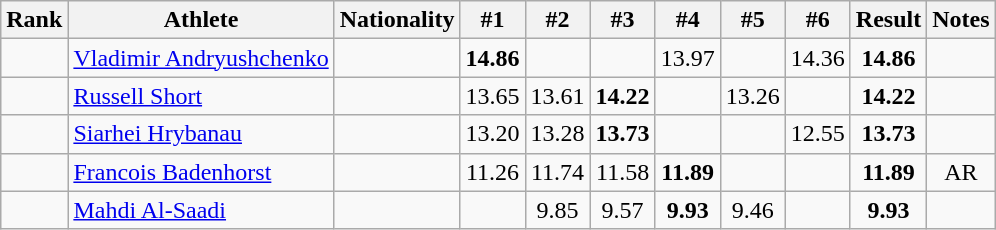<table class="wikitable sortable" style="text-align:center">
<tr>
<th>Rank</th>
<th>Athlete</th>
<th>Nationality</th>
<th>#1</th>
<th>#2</th>
<th>#3</th>
<th>#4</th>
<th>#5</th>
<th>#6</th>
<th>Result</th>
<th>Notes</th>
</tr>
<tr>
<td></td>
<td align=left><a href='#'>Vladimir Andryushchenko</a></td>
<td align=left></td>
<td><strong>14.86</strong></td>
<td></td>
<td></td>
<td>13.97</td>
<td></td>
<td>14.36</td>
<td><strong>14.86</strong></td>
<td></td>
</tr>
<tr>
<td></td>
<td align=left><a href='#'>Russell Short</a></td>
<td align=left></td>
<td>13.65</td>
<td>13.61</td>
<td><strong>14.22</strong></td>
<td></td>
<td>13.26</td>
<td></td>
<td><strong>14.22</strong></td>
<td></td>
</tr>
<tr>
<td></td>
<td align=left><a href='#'>Siarhei Hrybanau</a></td>
<td align=left></td>
<td>13.20</td>
<td>13.28</td>
<td><strong>13.73</strong></td>
<td></td>
<td></td>
<td>12.55</td>
<td><strong>13.73</strong></td>
<td></td>
</tr>
<tr>
<td></td>
<td align=left><a href='#'>Francois Badenhorst</a></td>
<td align=left></td>
<td>11.26</td>
<td>11.74</td>
<td>11.58</td>
<td><strong>11.89</strong></td>
<td></td>
<td></td>
<td><strong>11.89</strong></td>
<td>AR</td>
</tr>
<tr>
<td></td>
<td align=left><a href='#'>Mahdi Al-Saadi</a></td>
<td align=left></td>
<td></td>
<td>9.85</td>
<td>9.57</td>
<td><strong>9.93</strong></td>
<td>9.46</td>
<td></td>
<td><strong>9.93</strong></td>
<td></td>
</tr>
</table>
